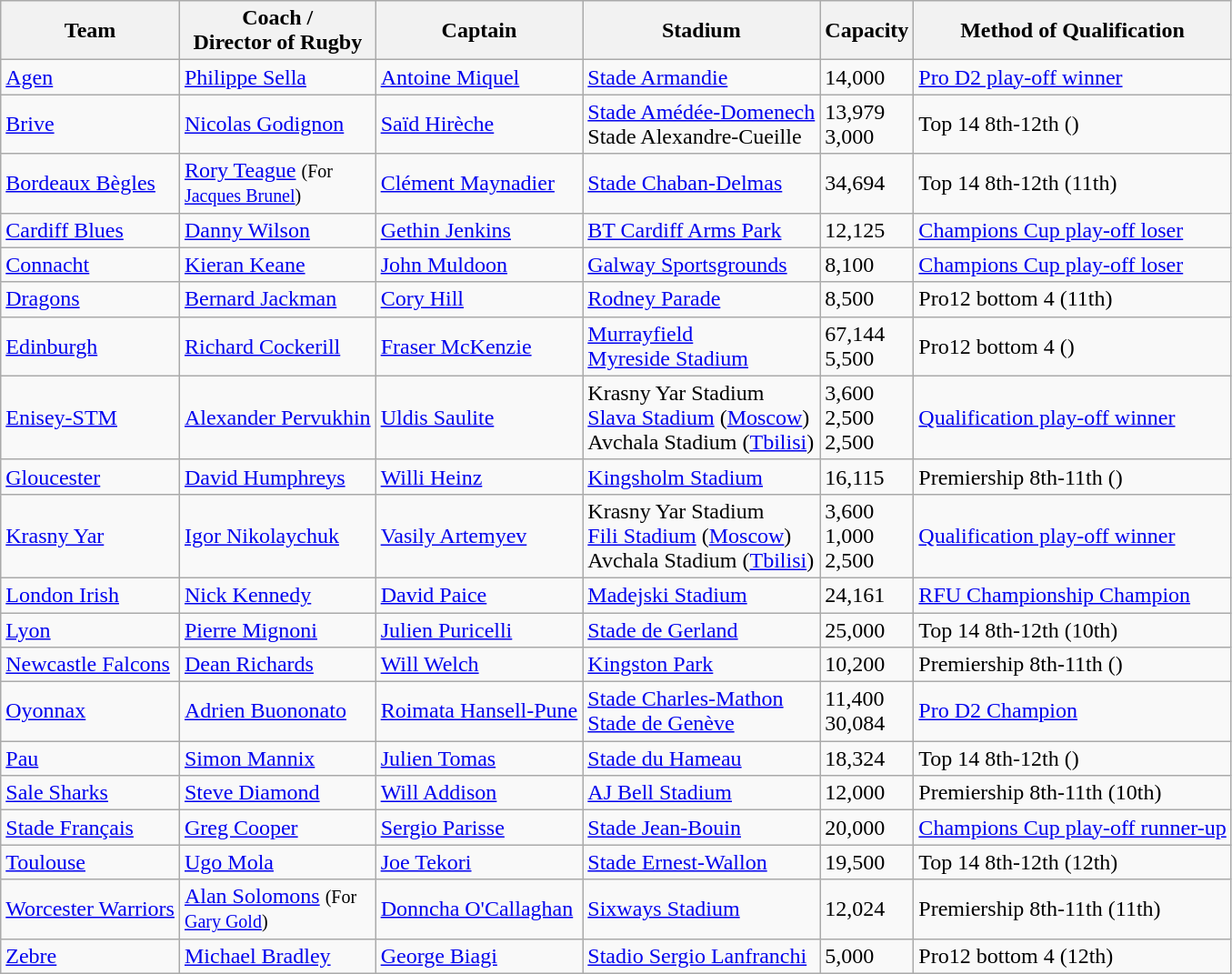<table class="wikitable sortable">
<tr>
<th>Team</th>
<th>Coach /<br>Director of Rugby</th>
<th>Captain</th>
<th>Stadium</th>
<th>Capacity</th>
<th>Method of Qualification</th>
</tr>
<tr>
<td> <a href='#'>Agen</a></td>
<td> <a href='#'>Philippe Sella</a></td>
<td> <a href='#'>Antoine Miquel</a></td>
<td><a href='#'>Stade Armandie</a></td>
<td>14,000</td>
<td><a href='#'>Pro D2 play-off winner</a></td>
</tr>
<tr>
<td> <a href='#'>Brive</a></td>
<td> <a href='#'>Nicolas Godignon</a></td>
<td> <a href='#'>Saïd Hirèche</a></td>
<td><a href='#'>Stade Amédée-Domenech</a><br>Stade Alexandre-Cueille</td>
<td>13,979<br>3,000</td>
<td>Top 14 8th-12th ()</td>
</tr>
<tr>
<td> <a href='#'>Bordeaux Bègles</a></td>
<td> <a href='#'>Rory Teague</a> <small>(For<br> <a href='#'>Jacques Brunel</a>)</small> </td>
<td> <a href='#'>Clément Maynadier</a></td>
<td><a href='#'>Stade Chaban-Delmas</a></td>
<td>34,694</td>
<td>Top 14 8th-12th (11th)</td>
</tr>
<tr>
<td> <a href='#'>Cardiff Blues</a></td>
<td> <a href='#'>Danny Wilson</a></td>
<td> <a href='#'>Gethin Jenkins</a></td>
<td><a href='#'>BT Cardiff Arms Park</a></td>
<td>12,125</td>
<td><a href='#'>Champions Cup play-off loser</a></td>
</tr>
<tr>
<td> <a href='#'>Connacht</a></td>
<td> <a href='#'>Kieran Keane</a></td>
<td> <a href='#'>John Muldoon</a></td>
<td><a href='#'>Galway Sportsgrounds</a></td>
<td>8,100</td>
<td><a href='#'>Champions Cup play-off loser</a></td>
</tr>
<tr>
<td> <a href='#'>Dragons</a></td>
<td> <a href='#'>Bernard Jackman</a></td>
<td> <a href='#'>Cory Hill</a></td>
<td><a href='#'>Rodney Parade</a></td>
<td>8,500</td>
<td>Pro12 bottom 4 (11th)</td>
</tr>
<tr>
<td> <a href='#'>Edinburgh</a></td>
<td> <a href='#'>Richard Cockerill</a></td>
<td> <a href='#'>Fraser McKenzie</a></td>
<td><a href='#'>Murrayfield</a><br><a href='#'>Myreside Stadium</a> </td>
<td>67,144<br>5,500</td>
<td>Pro12 bottom 4 ()</td>
</tr>
<tr>
<td> <a href='#'>Enisey-STM</a></td>
<td> <a href='#'>Alexander Pervukhin</a></td>
<td> <a href='#'>Uldis Saulite</a></td>
<td>Krasny Yar Stadium<br><a href='#'>Slava Stadium</a> (<a href='#'>Moscow</a>)<br>Avchala Stadium (<a href='#'>Tbilisi</a>)</td>
<td>3,600<br>2,500<br>2,500</td>
<td><a href='#'>Qualification play-off winner</a></td>
</tr>
<tr>
<td> <a href='#'>Gloucester</a></td>
<td> <a href='#'>David Humphreys</a></td>
<td> <a href='#'>Willi Heinz</a></td>
<td><a href='#'>Kingsholm Stadium</a></td>
<td>16,115</td>
<td>Premiership 8th-11th ()</td>
</tr>
<tr>
<td> <a href='#'>Krasny Yar</a></td>
<td> <a href='#'>Igor Nikolaychuk</a></td>
<td> <a href='#'>Vasily Artemyev</a></td>
<td>Krasny Yar Stadium<br><a href='#'>Fili Stadium</a> (<a href='#'>Moscow</a>)<br>Avchala Stadium (<a href='#'>Tbilisi</a>)</td>
<td>3,600<br>1,000<br>2,500</td>
<td><a href='#'>Qualification play-off winner</a></td>
</tr>
<tr>
<td> <a href='#'>London Irish</a></td>
<td> <a href='#'>Nick Kennedy</a></td>
<td> <a href='#'>David Paice</a></td>
<td><a href='#'>Madejski Stadium</a></td>
<td>24,161</td>
<td><a href='#'>RFU Championship Champion</a></td>
</tr>
<tr>
<td> <a href='#'>Lyon</a></td>
<td> <a href='#'>Pierre Mignoni</a></td>
<td> <a href='#'>Julien Puricelli</a></td>
<td><a href='#'>Stade de Gerland</a></td>
<td>25,000</td>
<td>Top 14 8th-12th (10th)</td>
</tr>
<tr>
<td> <a href='#'>Newcastle Falcons</a></td>
<td> <a href='#'>Dean Richards</a></td>
<td> <a href='#'>Will Welch</a></td>
<td><a href='#'>Kingston Park</a></td>
<td>10,200</td>
<td>Premiership 8th-11th ()</td>
</tr>
<tr>
<td> <a href='#'>Oyonnax</a></td>
<td> <a href='#'>Adrien Buononato</a></td>
<td> <a href='#'>Roimata Hansell-Pune</a></td>
<td><a href='#'>Stade Charles-Mathon</a><br><a href='#'>Stade de Genève</a> </td>
<td>11,400<br>	30,084</td>
<td><a href='#'>Pro D2 Champion</a></td>
</tr>
<tr>
<td> <a href='#'>Pau</a></td>
<td> <a href='#'>Simon Mannix</a></td>
<td> <a href='#'>Julien Tomas</a></td>
<td><a href='#'>Stade du Hameau</a></td>
<td>18,324</td>
<td>Top 14 8th-12th ()</td>
</tr>
<tr>
<td> <a href='#'>Sale Sharks</a></td>
<td> <a href='#'>Steve Diamond</a></td>
<td> <a href='#'>Will Addison</a></td>
<td><a href='#'>AJ Bell Stadium</a></td>
<td>12,000</td>
<td>Premiership 8th-11th (10th)</td>
</tr>
<tr>
<td> <a href='#'>Stade Français</a></td>
<td> <a href='#'>Greg Cooper</a></td>
<td> <a href='#'>Sergio Parisse</a></td>
<td><a href='#'>Stade Jean-Bouin</a></td>
<td>20,000</td>
<td><a href='#'>Champions Cup play-off runner-up</a></td>
</tr>
<tr>
<td> <a href='#'>Toulouse</a></td>
<td> <a href='#'>Ugo Mola</a></td>
<td> <a href='#'>Joe Tekori</a></td>
<td><a href='#'>Stade Ernest-Wallon</a></td>
<td>19,500</td>
<td>Top 14 8th-12th (12th)</td>
</tr>
<tr>
<td> <a href='#'>Worcester Warriors</a></td>
<td> <a href='#'>Alan Solomons</a> <small>(For<br> <a href='#'>Gary Gold</a>)</small> </td>
<td> <a href='#'>Donncha O'Callaghan</a></td>
<td><a href='#'>Sixways Stadium</a></td>
<td>12,024</td>
<td>Premiership 8th-11th (11th)</td>
</tr>
<tr>
<td> <a href='#'>Zebre</a></td>
<td> <a href='#'>Michael Bradley</a></td>
<td> <a href='#'>George Biagi</a></td>
<td><a href='#'>Stadio Sergio Lanfranchi</a></td>
<td>5,000</td>
<td>Pro12 bottom 4 (12th)</td>
</tr>
</table>
